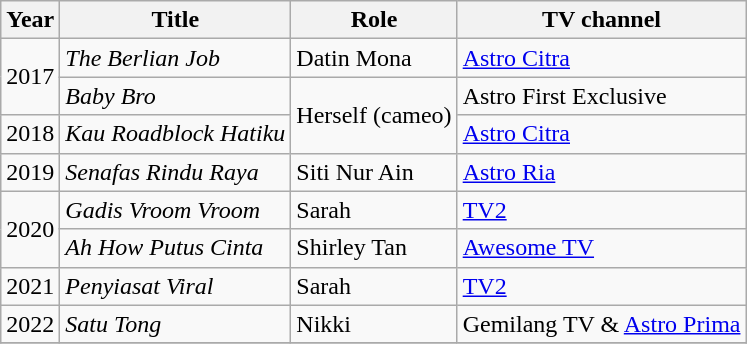<table class="wikitable">
<tr>
<th>Year</th>
<th>Title</th>
<th>Role</th>
<th>TV channel</th>
</tr>
<tr>
<td rowspan="2">2017</td>
<td><em>The Berlian Job</em></td>
<td>Datin Mona</td>
<td><a href='#'>Astro Citra</a></td>
</tr>
<tr>
<td><em>Baby Bro</em></td>
<td rowspan="2">Herself (cameo)</td>
<td>Astro First Exclusive</td>
</tr>
<tr>
<td>2018</td>
<td><em>Kau Roadblock Hatiku</em></td>
<td><a href='#'>Astro Citra</a></td>
</tr>
<tr>
<td>2019</td>
<td><em>Senafas Rindu Raya</em></td>
<td>Siti Nur Ain</td>
<td><a href='#'>Astro Ria</a></td>
</tr>
<tr>
<td rowspan="2">2020</td>
<td><em>Gadis Vroom Vroom</em></td>
<td>Sarah</td>
<td><a href='#'>TV2</a></td>
</tr>
<tr>
<td><em>Ah How Putus Cinta</em></td>
<td>Shirley Tan</td>
<td><a href='#'>Awesome TV</a></td>
</tr>
<tr>
<td>2021</td>
<td><em>Penyiasat Viral</em></td>
<td>Sarah</td>
<td><a href='#'>TV2</a></td>
</tr>
<tr>
<td>2022</td>
<td><em>Satu Tong</em></td>
<td>Nikki</td>
<td>Gemilang TV & <a href='#'>Astro Prima</a></td>
</tr>
<tr>
</tr>
</table>
